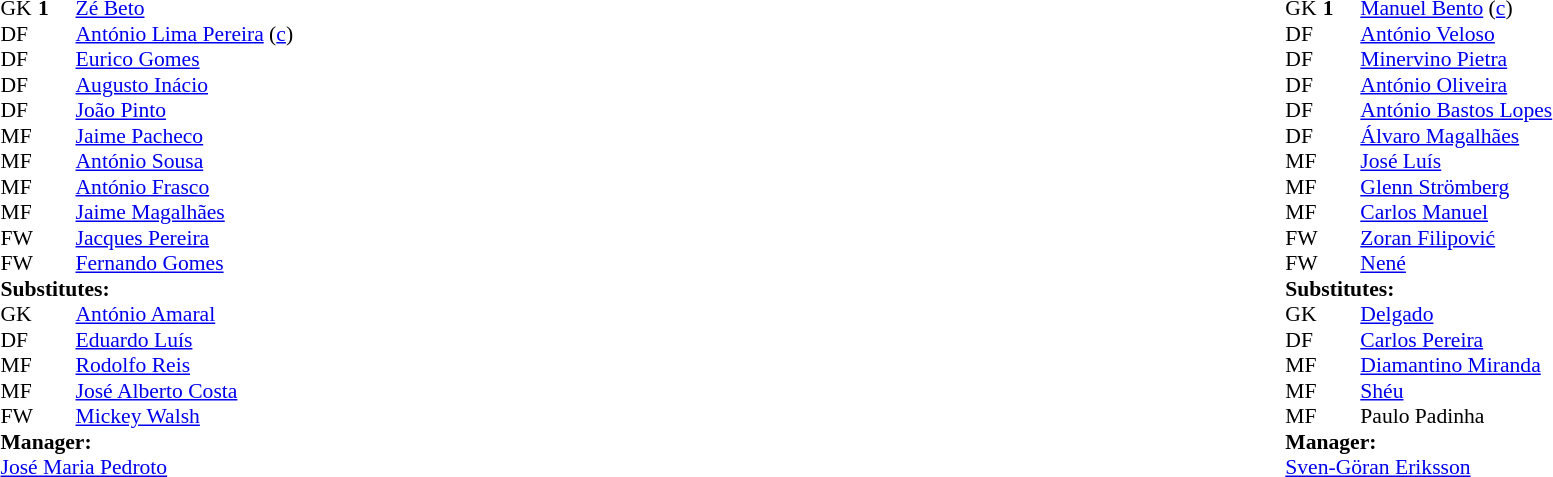<table width="100%">
<tr>
<td valign="top" width="50%"><br><table style="font-size: 90%" cellspacing="0" cellpadding="0">
<tr>
<td colspan="4"></td>
</tr>
<tr>
<th width=25></th>
<th width=25></th>
</tr>
<tr>
<td>GK</td>
<td><strong>1</strong></td>
<td> <a href='#'>Zé Beto</a></td>
</tr>
<tr>
<td>DF</td>
<td></td>
<td> <a href='#'>António Lima Pereira</a> (<a href='#'>c</a>)</td>
</tr>
<tr>
<td>DF</td>
<td></td>
<td> <a href='#'>Eurico Gomes</a></td>
</tr>
<tr>
<td>DF</td>
<td></td>
<td> <a href='#'>Augusto Inácio</a></td>
<td></td>
<td></td>
</tr>
<tr>
<td>DF</td>
<td></td>
<td> <a href='#'>João Pinto</a></td>
</tr>
<tr>
<td>MF</td>
<td></td>
<td> <a href='#'>Jaime Pacheco</a></td>
<td></td>
<td></td>
</tr>
<tr>
<td>MF</td>
<td></td>
<td> <a href='#'>António Sousa</a></td>
</tr>
<tr>
<td>MF</td>
<td></td>
<td> <a href='#'>António Frasco</a></td>
</tr>
<tr>
<td>MF</td>
<td></td>
<td> <a href='#'>Jaime Magalhães</a></td>
</tr>
<tr>
<td>FW</td>
<td></td>
<td> <a href='#'>Jacques Pereira</a></td>
</tr>
<tr>
<td>FW</td>
<td></td>
<td> <a href='#'>Fernando Gomes</a></td>
<td></td>
<td></td>
</tr>
<tr>
<td colspan=3><strong>Substitutes:</strong></td>
</tr>
<tr>
<td>GK</td>
<td></td>
<td> <a href='#'>António Amaral</a></td>
</tr>
<tr>
<td>DF</td>
<td></td>
<td> <a href='#'>Eduardo Luís</a></td>
</tr>
<tr>
<td>MF</td>
<td></td>
<td> <a href='#'>Rodolfo Reis</a></td>
<td></td>
<td></td>
</tr>
<tr>
<td>MF</td>
<td></td>
<td> <a href='#'>José Alberto Costa</a></td>
</tr>
<tr>
<td>FW</td>
<td></td>
<td> <a href='#'>Mickey Walsh</a></td>
<td></td>
<td></td>
</tr>
<tr>
<td colspan=3><strong>Manager:</strong></td>
</tr>
<tr>
<td colspan=4> <a href='#'>José Maria Pedroto</a></td>
</tr>
</table>
</td>
<td valign="top"></td>
<td valign="top" width="50%"><br><table style="font-size: 90%" cellspacing="0" cellpadding="0" align=center>
<tr>
<td colspan="4"></td>
</tr>
<tr>
<th width=25></th>
<th width=25></th>
</tr>
<tr>
<td>GK</td>
<td><strong>1</strong></td>
<td> <a href='#'>Manuel Bento</a> (<a href='#'>c</a>)</td>
</tr>
<tr>
<td>DF</td>
<td></td>
<td> <a href='#'>António Veloso</a></td>
</tr>
<tr>
<td>DF</td>
<td></td>
<td> <a href='#'>Minervino Pietra</a></td>
</tr>
<tr>
<td>DF</td>
<td></td>
<td> <a href='#'>António Oliveira</a></td>
</tr>
<tr>
<td>DF</td>
<td></td>
<td> <a href='#'>António Bastos Lopes</a></td>
</tr>
<tr>
<td>DF</td>
<td></td>
<td> <a href='#'>Álvaro Magalhães</a></td>
</tr>
<tr>
<td>MF</td>
<td></td>
<td> <a href='#'>José Luís</a></td>
</tr>
<tr>
<td>MF</td>
<td></td>
<td> <a href='#'>Glenn Strömberg</a></td>
<td></td>
<td></td>
</tr>
<tr>
<td>MF</td>
<td></td>
<td> <a href='#'>Carlos Manuel</a></td>
</tr>
<tr>
<td>FW</td>
<td></td>
<td> <a href='#'>Zoran Filipović</a></td>
<td></td>
<td></td>
</tr>
<tr>
<td>FW</td>
<td></td>
<td> <a href='#'>Nené</a></td>
</tr>
<tr>
<td colspan=3><strong>Substitutes:</strong></td>
</tr>
<tr>
<td>GK</td>
<td></td>
<td> <a href='#'>Delgado</a></td>
</tr>
<tr>
<td>DF</td>
<td></td>
<td> <a href='#'>Carlos Pereira</a></td>
</tr>
<tr>
<td>MF</td>
<td></td>
<td> <a href='#'>Diamantino Miranda</a></td>
</tr>
<tr>
<td>MF</td>
<td></td>
<td> <a href='#'>Shéu</a></td>
<td></td>
<td></td>
</tr>
<tr>
<td>MF</td>
<td></td>
<td> Paulo Padinha</td>
<td></td>
<td></td>
</tr>
<tr>
<td colspan=3><strong>Manager:</strong></td>
</tr>
<tr>
<td colspan=4> <a href='#'>Sven-Göran Eriksson</a></td>
</tr>
</table>
</td>
</tr>
</table>
